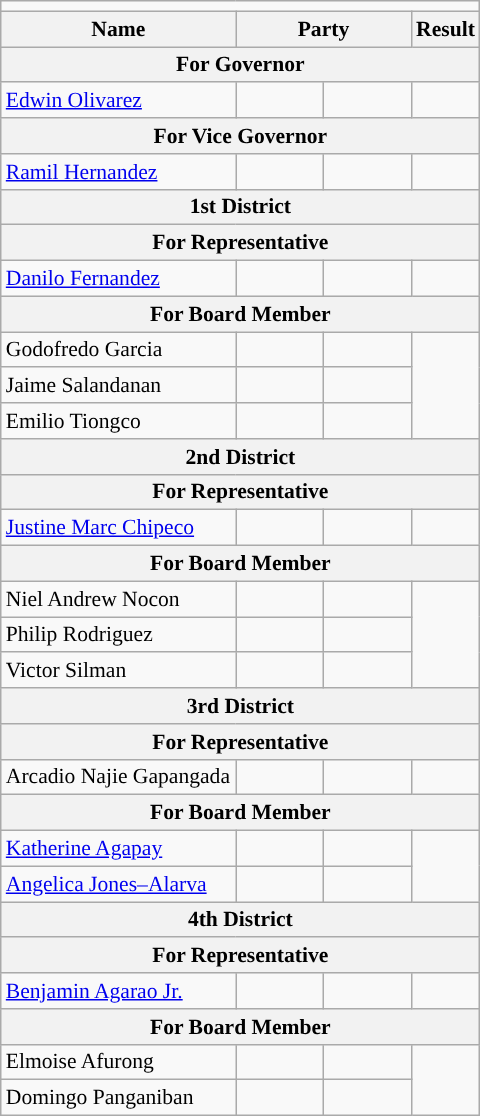<table class="wikitable" style="font-size:90%">
<tr>
<td colspan="4" style="color:inherit;background:"></td>
</tr>
<tr>
<th width="150px">Name</th>
<th colspan="2" width="110px">Party</th>
<th>Result</th>
</tr>
<tr>
<th colspan="4">For Governor</th>
</tr>
<tr>
<td><a href='#'>Edwin Olivarez</a></td>
<td></td>
<td></td>
</tr>
<tr>
<th colspan="4">For Vice Governor</th>
</tr>
<tr>
<td><a href='#'>Ramil Hernandez</a></td>
<td></td>
<td></td>
</tr>
<tr>
<th colspan="4">1st District</th>
</tr>
<tr>
<th colspan="4">For Representative</th>
</tr>
<tr>
<td><a href='#'>Danilo Fernandez</a></td>
<td></td>
<td></td>
</tr>
<tr>
<th colspan="4">For Board Member</th>
</tr>
<tr>
<td>Godofredo Garcia</td>
<td></td>
<td></td>
</tr>
<tr>
<td>Jaime Salandanan</td>
<td></td>
<td></td>
</tr>
<tr>
<td>Emilio Tiongco</td>
<td></td>
<td></td>
</tr>
<tr>
<th colspan="4">2nd District</th>
</tr>
<tr>
<th colspan="4">For Representative</th>
</tr>
<tr>
<td><a href='#'>Justine Marc Chipeco</a></td>
<td></td>
<td></td>
</tr>
<tr>
<th colspan="4">For Board Member</th>
</tr>
<tr>
<td>Niel Andrew Nocon</td>
<td></td>
<td></td>
</tr>
<tr>
<td>Philip Rodriguez</td>
<td></td>
<td></td>
</tr>
<tr>
<td>Victor Silman</td>
<td></td>
<td></td>
</tr>
<tr>
<th colspan="4">3rd District</th>
</tr>
<tr>
<th colspan="4">For Representative</th>
</tr>
<tr>
<td>Arcadio Najie Gapangada</td>
<td></td>
<td></td>
</tr>
<tr>
<th colspan="4">For Board Member</th>
</tr>
<tr>
<td><a href='#'>Katherine Agapay</a></td>
<td></td>
<td></td>
</tr>
<tr>
<td><a href='#'>Angelica Jones–Alarva</a></td>
<td></td>
<td></td>
</tr>
<tr>
<th colspan="4">4th District</th>
</tr>
<tr>
<th colspan="4">For Representative</th>
</tr>
<tr>
<td><a href='#'>Benjamin Agarao Jr.</a></td>
<td></td>
<td></td>
</tr>
<tr>
<th colspan="4">For Board Member</th>
</tr>
<tr>
<td>Elmoise Afurong</td>
<td></td>
<td></td>
</tr>
<tr>
<td>Domingo Panganiban</td>
<td></td>
<td></td>
</tr>
</table>
